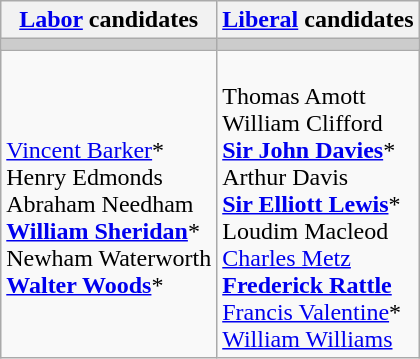<table class="wikitable">
<tr>
<th><a href='#'>Labor</a> candidates</th>
<th><a href='#'>Liberal</a> candidates</th>
</tr>
<tr bgcolor="#cccccc">
<td></td>
<td></td>
</tr>
<tr>
<td><br><a href='#'>Vincent Barker</a>*<br>
Henry Edmonds<br>
Abraham Needham<br>
<strong><a href='#'>William Sheridan</a></strong>*<br>
Newham Waterworth<br>
<strong><a href='#'>Walter Woods</a></strong>*</td>
<td><br>Thomas Amott<br>
William Clifford<br>
<strong><a href='#'>Sir John Davies</a></strong>*<br>
Arthur Davis<br>
<strong><a href='#'>Sir Elliott Lewis</a></strong>*<br>
Loudim Macleod<br>
<a href='#'>Charles Metz</a><br>
<strong><a href='#'>Frederick Rattle</a></strong><br>
<a href='#'>Francis Valentine</a>*<br>
<a href='#'>William Williams</a></td>
</tr>
</table>
